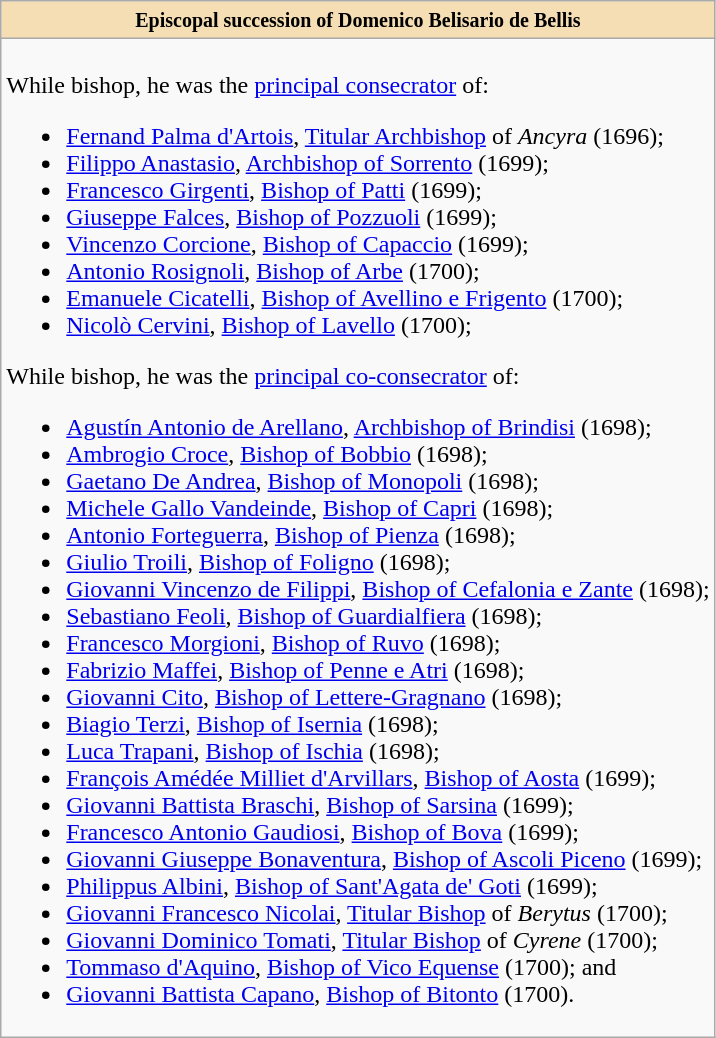<table role="presentation" class="wikitable mw-collapsible mw-collapsed"|>
<tr>
<th style="background:#F5DEB3"><small>Episcopal succession of Domenico Belisario de Bellis</small></th>
</tr>
<tr>
<td><br>While bishop, he was the <a href='#'>principal consecrator</a> of:<ul><li><a href='#'>Fernand Palma d'Artois</a>, <a href='#'>Titular Archbishop</a> of <em>Ancyra</em> (1696);</li><li><a href='#'>Filippo Anastasio</a>, <a href='#'>Archbishop of Sorrento</a> (1699);</li><li><a href='#'>Francesco Girgenti</a>, <a href='#'>Bishop of Patti</a> (1699);</li><li><a href='#'>Giuseppe Falces</a>, <a href='#'>Bishop of Pozzuoli</a> (1699);</li><li><a href='#'>Vincenzo Corcione</a>, <a href='#'>Bishop of Capaccio</a> (1699);</li><li><a href='#'>Antonio Rosignoli</a>, <a href='#'>Bishop of Arbe</a> (1700);</li><li><a href='#'>Emanuele Cicatelli</a>, <a href='#'>Bishop of Avellino e Frigento</a> (1700);</li><li><a href='#'>Nicolò Cervini</a>, <a href='#'>Bishop of Lavello</a> (1700);</li></ul>While bishop, he was the <a href='#'>principal co-consecrator</a> of:<ul><li><a href='#'>Agustín Antonio de Arellano</a>, <a href='#'>Archbishop of Brindisi</a> (1698);</li><li><a href='#'>Ambrogio Croce</a>, <a href='#'>Bishop of Bobbio</a> (1698);</li><li><a href='#'>Gaetano De Andrea</a>, <a href='#'>Bishop of Monopoli</a> (1698);</li><li><a href='#'>Michele Gallo Vandeinde</a>, <a href='#'>Bishop of Capri</a> (1698);</li><li><a href='#'>Antonio Forteguerra</a>, <a href='#'>Bishop of Pienza</a> (1698);</li><li><a href='#'>Giulio Troili</a>, <a href='#'>Bishop of Foligno</a> (1698);</li><li><a href='#'>Giovanni Vincenzo de Filippi</a>, <a href='#'>Bishop of Cefalonia e Zante</a> (1698);</li><li><a href='#'>Sebastiano Feoli</a>, <a href='#'>Bishop of Guardialfiera</a> (1698);</li><li><a href='#'>Francesco Morgioni</a>, <a href='#'>Bishop of Ruvo</a> (1698);</li><li><a href='#'>Fabrizio Maffei</a>, <a href='#'>Bishop of Penne e Atri</a> (1698);</li><li><a href='#'>Giovanni Cito</a>, <a href='#'>Bishop of Lettere-Gragnano</a> (1698);</li><li><a href='#'>Biagio Terzi</a>, <a href='#'>Bishop of Isernia</a> (1698);</li><li><a href='#'>Luca Trapani</a>, <a href='#'>Bishop of Ischia</a> (1698);</li><li><a href='#'>François Amédée Milliet d'Arvillars</a>, <a href='#'>Bishop of Aosta</a> (1699);</li><li><a href='#'>Giovanni Battista Braschi</a>, <a href='#'>Bishop of Sarsina</a> (1699);</li><li><a href='#'>Francesco Antonio Gaudiosi</a>, <a href='#'>Bishop of Bova</a> (1699);</li><li><a href='#'>Giovanni Giuseppe Bonaventura</a>, <a href='#'>Bishop of Ascoli Piceno</a> (1699);</li><li><a href='#'>Philippus Albini</a>, <a href='#'>Bishop of Sant'Agata de' Goti</a> (1699);</li><li><a href='#'>Giovanni Francesco Nicolai</a>, <a href='#'>Titular Bishop</a> of <em>Berytus</em> (1700);</li><li><a href='#'>Giovanni Dominico Tomati</a>, <a href='#'>Titular Bishop</a> of <em>Cyrene</em> (1700);</li><li><a href='#'>Tommaso d'Aquino</a>, <a href='#'>Bishop of Vico Equense</a> (1700); and</li><li><a href='#'>Giovanni Battista Capano</a>, <a href='#'>Bishop of Bitonto</a> (1700).</li></ul></td>
</tr>
</table>
